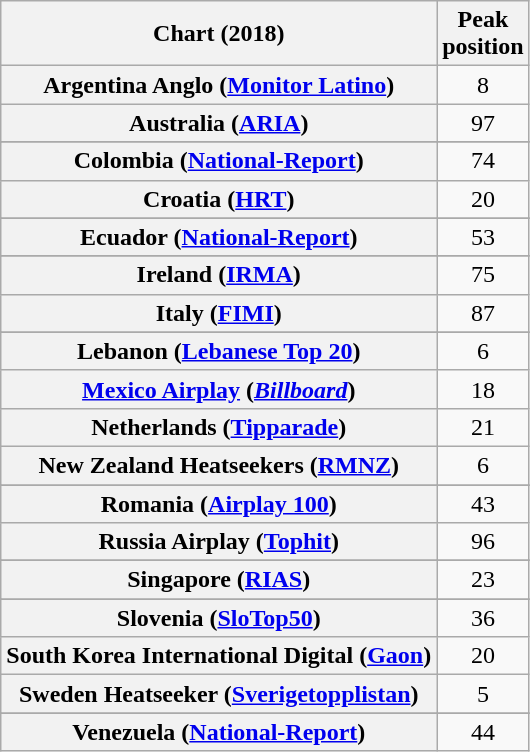<table class="wikitable sortable plainrowheaders" style="text-align:center">
<tr>
<th scope="col">Chart (2018)</th>
<th scope="col">Peak<br> position</th>
</tr>
<tr>
<th scope="row">Argentina Anglo (<a href='#'>Monitor Latino</a>)</th>
<td>8</td>
</tr>
<tr>
<th scope="row">Australia (<a href='#'>ARIA</a>)</th>
<td>97</td>
</tr>
<tr>
</tr>
<tr>
</tr>
<tr>
</tr>
<tr>
</tr>
<tr>
</tr>
<tr>
<th scope="row">Colombia (<a href='#'>National-Report</a>)</th>
<td>74</td>
</tr>
<tr>
<th scope="row">Croatia (<a href='#'>HRT</a>)</th>
<td>20</td>
</tr>
<tr>
</tr>
<tr>
</tr>
<tr>
<th scope="row">Ecuador (<a href='#'>National-Report</a>)</th>
<td>53</td>
</tr>
<tr>
</tr>
<tr>
</tr>
<tr>
</tr>
<tr>
</tr>
<tr>
<th scope="row">Ireland (<a href='#'>IRMA</a>)</th>
<td>75</td>
</tr>
<tr>
<th scope="row">Italy (<a href='#'>FIMI</a>)</th>
<td>87</td>
</tr>
<tr>
</tr>
<tr>
<th scope="row">Lebanon (<a href='#'>Lebanese Top 20</a>)</th>
<td>6</td>
</tr>
<tr>
<th scope="row"><a href='#'>Mexico Airplay</a> (<em><a href='#'>Billboard</a></em>)</th>
<td>18</td>
</tr>
<tr>
<th scope="row">Netherlands (<a href='#'>Tipparade</a>)</th>
<td>21</td>
</tr>
<tr>
<th scope="row">New Zealand Heatseekers (<a href='#'>RMNZ</a>)</th>
<td>6</td>
</tr>
<tr>
</tr>
<tr>
</tr>
<tr>
<th scope="row">Romania (<a href='#'>Airplay 100</a>)</th>
<td>43</td>
</tr>
<tr>
<th scope="row">Russia Airplay (<a href='#'>Tophit</a>)</th>
<td>96</td>
</tr>
<tr>
</tr>
<tr>
<th scope="row">Singapore (<a href='#'>RIAS</a>)</th>
<td>23</td>
</tr>
<tr>
</tr>
<tr>
</tr>
<tr>
<th scope="row">Slovenia (<a href='#'>SloTop50</a>)</th>
<td>36</td>
</tr>
<tr>
<th scope="row">South Korea International Digital (<a href='#'>Gaon</a>)</th>
<td>20</td>
</tr>
<tr>
<th scope="row">Sweden Heatseeker (<a href='#'>Sverigetopplistan</a>)</th>
<td>5</td>
</tr>
<tr>
</tr>
<tr>
</tr>
<tr>
</tr>
<tr>
</tr>
<tr>
</tr>
<tr>
</tr>
<tr>
</tr>
<tr>
</tr>
<tr>
<th scope="row">Venezuela (<a href='#'>National-Report</a>)</th>
<td>44</td>
</tr>
</table>
